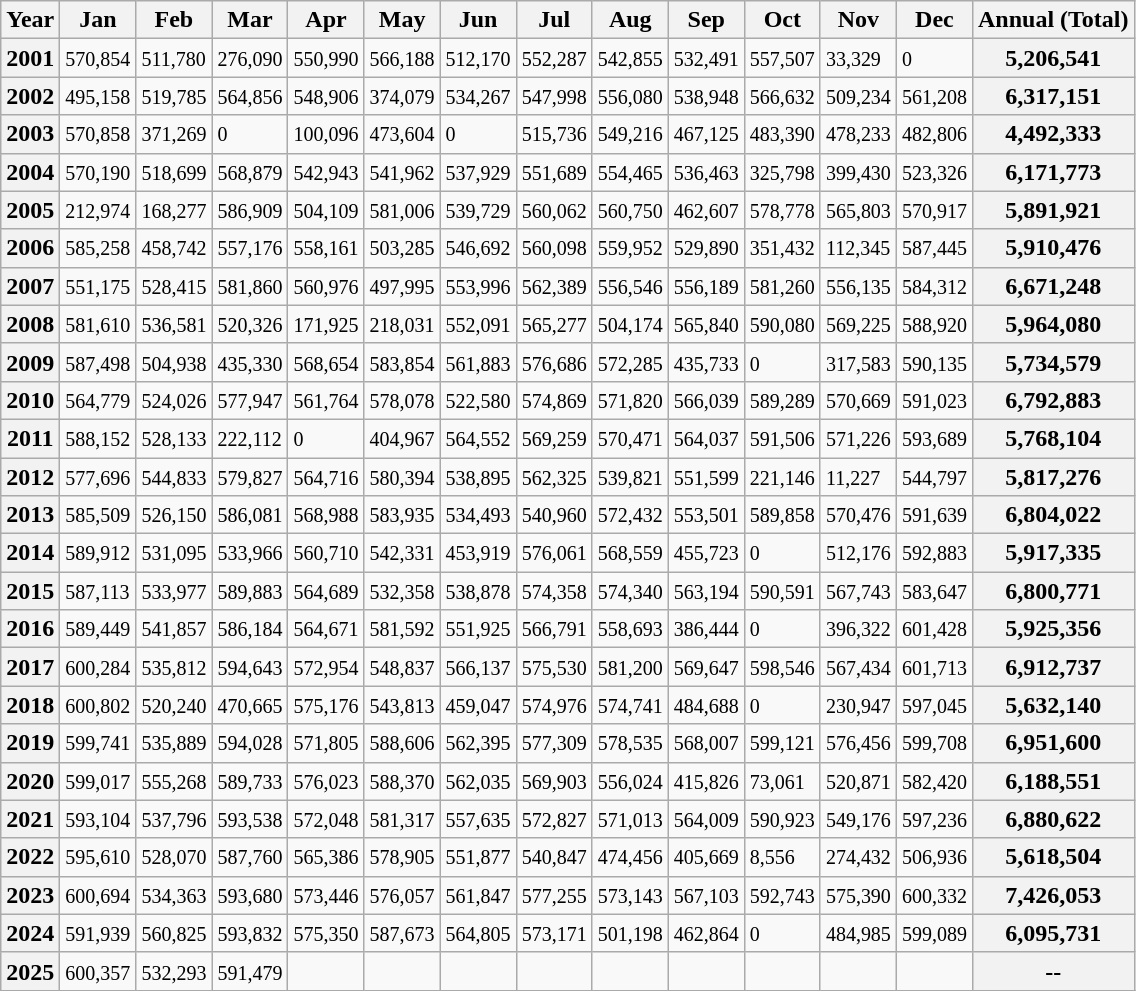<table class="wikitable">
<tr>
<th>Year</th>
<th>Jan</th>
<th>Feb</th>
<th>Mar</th>
<th>Apr</th>
<th>May</th>
<th>Jun</th>
<th>Jul</th>
<th>Aug</th>
<th>Sep</th>
<th>Oct</th>
<th>Nov</th>
<th>Dec</th>
<th>Annual (Total)</th>
</tr>
<tr>
<th>2001</th>
<td><small>570,854</small></td>
<td><small>511,780</small></td>
<td><small>276,090</small></td>
<td><small>550,990</small></td>
<td><small>566,188</small></td>
<td><small>512,170</small></td>
<td><small>552,287</small></td>
<td><small>542,855</small></td>
<td><small>532,491</small></td>
<td><small>557,507</small></td>
<td><small>33,329</small></td>
<td><small>0</small></td>
<th>5,206,541</th>
</tr>
<tr>
<th>2002</th>
<td><small>495,158</small></td>
<td><small>519,785</small></td>
<td><small>564,856</small></td>
<td><small>548,906</small></td>
<td><small>374,079</small></td>
<td><small>534,267</small></td>
<td><small>547,998</small></td>
<td><small>556,080</small></td>
<td><small>538,948</small></td>
<td><small>566,632</small></td>
<td><small>509,234</small></td>
<td><small>561,208</small></td>
<th>6,317,151</th>
</tr>
<tr>
<th>2003</th>
<td><small>570,858</small></td>
<td><small>371,269</small></td>
<td><small>0</small></td>
<td><small>100,096</small></td>
<td><small>473,604</small></td>
<td><small>0</small></td>
<td><small>515,736</small></td>
<td><small>549,216</small></td>
<td><small>467,125</small></td>
<td><small>483,390</small></td>
<td><small>478,233</small></td>
<td><small>482,806</small></td>
<th>4,492,333</th>
</tr>
<tr>
<th>2004</th>
<td><small>570,190</small></td>
<td><small>518,699</small></td>
<td><small>568,879</small></td>
<td><small>542,943</small></td>
<td><small>541,962</small></td>
<td><small>537,929</small></td>
<td><small>551,689</small></td>
<td><small>554,465</small></td>
<td><small>536,463</small></td>
<td><small>325,798</small></td>
<td><small>399,430</small></td>
<td><small>523,326</small></td>
<th>6,171,773</th>
</tr>
<tr>
<th>2005</th>
<td><small>212,974</small></td>
<td><small>168,277</small></td>
<td><small>586,909</small></td>
<td><small>504,109</small></td>
<td><small>581,006</small></td>
<td><small>539,729</small></td>
<td><small>560,062</small></td>
<td><small>560,750</small></td>
<td><small>462,607</small></td>
<td><small>578,778</small></td>
<td><small>565,803</small></td>
<td><small>570,917</small></td>
<th>5,891,921</th>
</tr>
<tr>
<th>2006</th>
<td><small>585,258</small></td>
<td><small>458,742</small></td>
<td><small>557,176</small></td>
<td><small>558,161</small></td>
<td><small>503,285</small></td>
<td><small>546,692</small></td>
<td><small>560,098</small></td>
<td><small>559,952</small></td>
<td><small>529,890</small></td>
<td><small>351,432</small></td>
<td><small>112,345</small></td>
<td><small>587,445</small></td>
<th>5,910,476</th>
</tr>
<tr>
<th>2007</th>
<td><small>551,175</small></td>
<td><small>528,415</small></td>
<td><small>581,860</small></td>
<td><small>560,976</small></td>
<td><small>497,995</small></td>
<td><small>553,996</small></td>
<td><small>562,389</small></td>
<td><small>556,546</small></td>
<td><small>556,189</small></td>
<td><small>581,260</small></td>
<td><small>556,135</small></td>
<td><small>584,312</small></td>
<th>6,671,248</th>
</tr>
<tr>
<th>2008</th>
<td><small>581,610</small></td>
<td><small>536,581</small></td>
<td><small>520,326</small></td>
<td><small>171,925</small></td>
<td><small>218,031</small></td>
<td><small>552,091</small></td>
<td><small>565,277</small></td>
<td><small>504,174</small></td>
<td><small>565,840</small></td>
<td><small>590,080</small></td>
<td><small>569,225</small></td>
<td><small>588,920</small></td>
<th>5,964,080</th>
</tr>
<tr>
<th>2009</th>
<td><small>587,498</small></td>
<td><small>504,938</small></td>
<td><small>435,330</small></td>
<td><small>568,654</small></td>
<td><small>583,854</small></td>
<td><small>561,883</small></td>
<td><small>576,686</small></td>
<td><small>572,285</small></td>
<td><small>435,733</small></td>
<td><small>0</small></td>
<td><small>317,583</small></td>
<td><small>590,135</small></td>
<th>5,734,579</th>
</tr>
<tr>
<th>2010</th>
<td><small>564,779</small></td>
<td><small>524,026</small></td>
<td><small>577,947</small></td>
<td><small>561,764</small></td>
<td><small>578,078</small></td>
<td><small>522,580</small></td>
<td><small>574,869</small></td>
<td><small>571,820</small></td>
<td><small>566,039</small></td>
<td><small>589,289</small></td>
<td><small>570,669</small></td>
<td><small>591,023</small></td>
<th>6,792,883</th>
</tr>
<tr>
<th>2011</th>
<td><small>588,152</small></td>
<td><small>528,133</small></td>
<td><small>222,112</small></td>
<td><small>0</small></td>
<td><small>404,967</small></td>
<td><small>564,552</small></td>
<td><small>569,259</small></td>
<td><small>570,471</small></td>
<td><small>564,037</small></td>
<td><small>591,506</small></td>
<td><small>571,226</small></td>
<td><small>593,689</small></td>
<th>5,768,104</th>
</tr>
<tr>
<th>2012</th>
<td><small>577,696</small></td>
<td><small>544,833</small></td>
<td><small>579,827</small></td>
<td><small>564,716</small></td>
<td><small>580,394</small></td>
<td><small>538,895</small></td>
<td><small>562,325</small></td>
<td><small>539,821</small></td>
<td><small>551,599</small></td>
<td><small>221,146</small></td>
<td><small>11,227</small></td>
<td><small>544,797</small></td>
<th>5,817,276</th>
</tr>
<tr>
<th>2013</th>
<td><small>585,509</small></td>
<td><small>526,150</small></td>
<td><small>586,081</small></td>
<td><small>568,988</small></td>
<td><small>583,935</small></td>
<td><small>534,493</small></td>
<td><small>540,960</small></td>
<td><small>572,432</small></td>
<td><small>553,501</small></td>
<td><small>589,858</small></td>
<td><small>570,476</small></td>
<td><small>591,639</small></td>
<th>6,804,022</th>
</tr>
<tr>
<th>2014</th>
<td><small>589,912</small></td>
<td><small>531,095</small></td>
<td><small>533,966</small></td>
<td><small>560,710</small></td>
<td><small>542,331</small></td>
<td><small>453,919</small></td>
<td><small>576,061</small></td>
<td><small>568,559</small></td>
<td><small>455,723</small></td>
<td><small>0</small></td>
<td><small>512,176</small></td>
<td><small>592,883</small></td>
<th>5,917,335</th>
</tr>
<tr>
<th>2015</th>
<td><small>587,113</small></td>
<td><small>533,977</small></td>
<td><small>589,883</small></td>
<td><small>564,689</small></td>
<td><small>532,358</small></td>
<td><small>538,878</small></td>
<td><small>574,358</small></td>
<td><small>574,340</small></td>
<td><small>563,194</small></td>
<td><small>590,591</small></td>
<td><small>567,743</small></td>
<td><small>583,647</small></td>
<th>6,800,771</th>
</tr>
<tr>
<th>2016</th>
<td><small>589,449</small></td>
<td><small>541,857</small></td>
<td><small>586,184</small></td>
<td><small>564,671</small></td>
<td><small>581,592</small></td>
<td><small>551,925</small></td>
<td><small>566,791</small></td>
<td><small>558,693</small></td>
<td><small>386,444</small></td>
<td><small>0</small></td>
<td><small>396,322</small></td>
<td><small>601,428</small></td>
<th>5,925,356</th>
</tr>
<tr>
<th>2017</th>
<td><small>600,284</small></td>
<td><small>535,812</small></td>
<td><small>594,643</small></td>
<td><small>572,954</small></td>
<td><small>548,837</small></td>
<td><small>566,137</small></td>
<td><small>575,530</small></td>
<td><small>581,200</small></td>
<td><small>569,647</small></td>
<td><small>598,546</small></td>
<td><small>567,434</small></td>
<td><small>601,713</small></td>
<th>6,912,737</th>
</tr>
<tr>
<th>2018</th>
<td><small>600,802</small></td>
<td><small>520,240</small></td>
<td><small>470,665</small></td>
<td><small>575,176</small></td>
<td><small>543,813</small></td>
<td><small>459,047</small></td>
<td><small>574,976</small></td>
<td><small>574,741</small></td>
<td><small>484,688</small></td>
<td><small>0</small></td>
<td><small>230,947</small></td>
<td><small>597,045</small></td>
<th>5,632,140</th>
</tr>
<tr>
<th>2019</th>
<td><small>599,741</small></td>
<td><small>535,889</small></td>
<td><small>594,028</small></td>
<td><small>571,805</small></td>
<td><small>588,606</small></td>
<td><small>562,395</small></td>
<td><small>577,309</small></td>
<td><small>578,535</small></td>
<td><small>568,007</small></td>
<td><small>599,121</small></td>
<td><small>576,456</small></td>
<td><small>599,708</small></td>
<th>6,951,600</th>
</tr>
<tr>
<th>2020</th>
<td><small>599,017</small></td>
<td><small>555,268</small></td>
<td><small>589,733</small></td>
<td><small>576,023</small></td>
<td><small>588,370</small></td>
<td><small>562,035</small></td>
<td><small>569,903</small></td>
<td><small>556,024</small></td>
<td><small>415,826</small></td>
<td><small>73,061</small></td>
<td><small>520,871</small></td>
<td><small>582,420</small></td>
<th>6,188,551</th>
</tr>
<tr>
<th>2021</th>
<td><small>593,104</small></td>
<td><small>537,796</small></td>
<td><small>593,538</small></td>
<td><small>572,048</small></td>
<td><small>581,317</small></td>
<td><small>557,635</small></td>
<td><small>572,827</small></td>
<td><small>571,013</small></td>
<td><small>564,009</small></td>
<td><small>590,923</small></td>
<td><small>549,176</small></td>
<td><small>597,236</small></td>
<th>6,880,622</th>
</tr>
<tr>
<th>2022</th>
<td><small>595,610</small></td>
<td><small>528,070</small></td>
<td><small>587,760</small></td>
<td><small>565,386</small></td>
<td><small>578,905</small></td>
<td><small>551,877</small></td>
<td><small>540,847</small></td>
<td><small>474,456</small></td>
<td><small>405,669</small></td>
<td><small>8,556</small></td>
<td><small>274,432</small></td>
<td><small>506,936</small></td>
<th>5,618,504</th>
</tr>
<tr>
<th>2023</th>
<td><small>600,694</small></td>
<td><small>534,363</small></td>
<td><small>593,680</small></td>
<td><small>573,446</small></td>
<td><small>576,057</small></td>
<td><small>561,847</small></td>
<td><small>577,255</small></td>
<td><small>573,143</small></td>
<td><small>567,103</small></td>
<td><small>592,743</small></td>
<td><small>575,390</small></td>
<td><small>600,332</small></td>
<th>7,426,053</th>
</tr>
<tr>
<th>2024</th>
<td><small>591,939</small></td>
<td><small>560,825</small></td>
<td><small>593,832</small></td>
<td><small>575,350</small></td>
<td><small>587,673</small></td>
<td><small>564,805</small></td>
<td><small>573,171</small></td>
<td><small>501,198</small></td>
<td><small>462,864</small></td>
<td><small>0</small></td>
<td><small>484,985</small></td>
<td><small>599,089</small></td>
<th>6,095,731</th>
</tr>
<tr>
<th>2025</th>
<td><small>600,357</small></td>
<td><small>532,293</small></td>
<td><small>591,479</small></td>
<td><small></small></td>
<td><small></small></td>
<td><small></small></td>
<td><small></small></td>
<td><small></small></td>
<td><small></small></td>
<td><small></small></td>
<td><small></small></td>
<td><small></small></td>
<th>--</th>
</tr>
<tr>
</tr>
</table>
